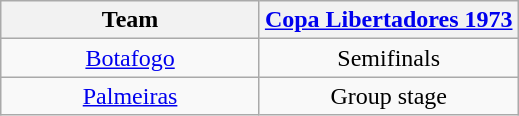<table class="wikitable">
<tr>
<th width= 50%>Team</th>
<th width= 50%><a href='#'>Copa Libertadores 1973</a></th>
</tr>
<tr align="center">
<td><a href='#'>Botafogo</a></td>
<td>Semifinals</td>
</tr>
<tr align="center">
<td><a href='#'>Palmeiras</a></td>
<td>Group stage</td>
</tr>
</table>
